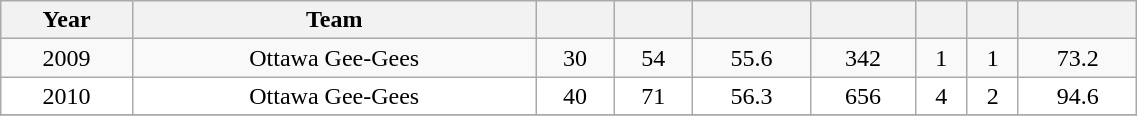<table class="wikitable" style="text-align:center; width:60%;">
<tr>
<th>Year</th>
<th>Team</th>
<th></th>
<th></th>
<th></th>
<th></th>
<th></th>
<th></th>
<th></th>
</tr>
<tr>
<td>2009</td>
<td>Ottawa Gee-Gees</td>
<td>30</td>
<td>54</td>
<td>55.6</td>
<td>342</td>
<td>1</td>
<td>1</td>
<td>73.2</td>
</tr>
<tr style="background:white;">
<td>2010</td>
<td>Ottawa Gee-Gees</td>
<td>40</td>
<td>71</td>
<td>56.3</td>
<td>656</td>
<td>4</td>
<td>2</td>
<td>94.6</td>
</tr>
<tr>
</tr>
</table>
